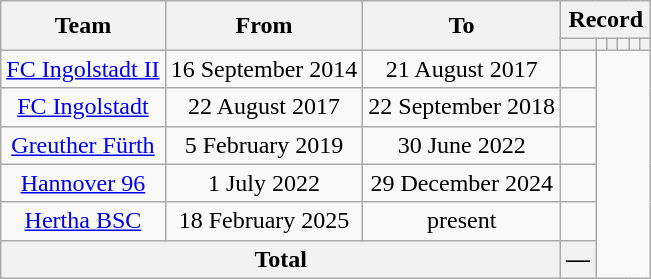<table class="wikitable" style="text-align: center">
<tr>
<th rowspan="2">Team</th>
<th rowspan="2">From</th>
<th rowspan="2">To</th>
<th colspan="6">Record</th>
</tr>
<tr>
<th></th>
<th></th>
<th></th>
<th></th>
<th></th>
<th></th>
</tr>
<tr>
<td><a href='#'>FC Ingolstadt II</a></td>
<td>16 September 2014</td>
<td>21 August 2017<br></td>
<td></td>
</tr>
<tr>
<td><a href='#'>FC Ingolstadt</a></td>
<td>22 August 2017</td>
<td>22 September 2018<br></td>
<td></td>
</tr>
<tr>
<td><a href='#'>Greuther Fürth</a></td>
<td>5 February 2019</td>
<td>30 June 2022<br></td>
<td></td>
</tr>
<tr>
<td><a href='#'>Hannover 96</a></td>
<td>1 July 2022</td>
<td>29 December 2024<br></td>
<td></td>
</tr>
<tr>
<td><a href='#'>Hertha BSC</a></td>
<td>18 February 2025</td>
<td>present<br></td>
<td></td>
</tr>
<tr>
<th colspan="3">Total<br></th>
<th>—</th>
</tr>
</table>
